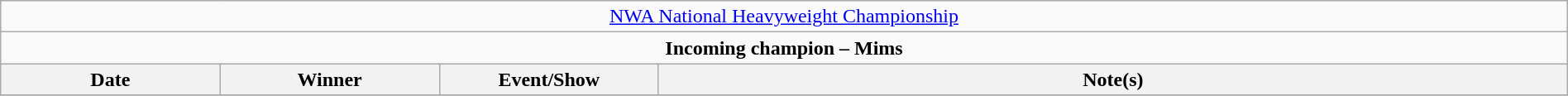<table class="wikitable" style="text-align:center; width:100%;">
<tr>
<td colspan="4" style="text-align: center;"><a href='#'>NWA National Heavyweight Championship</a></td>
</tr>
<tr>
<td colspan="4" style="text-align: center;"><strong>Incoming champion – Mims</strong></td>
</tr>
<tr>
<th width=14%>Date</th>
<th width=14%>Winner</th>
<th width=14%>Event/Show</th>
<th width=58%>Note(s)</th>
</tr>
<tr>
</tr>
</table>
